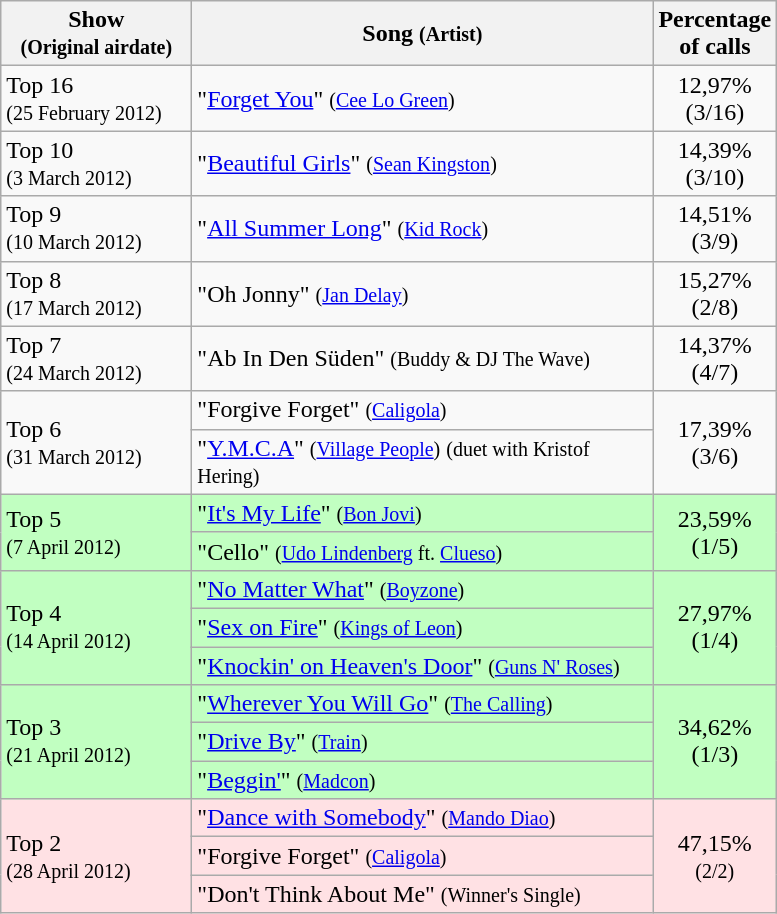<table class="wikitable">
<tr ">
<th style="width:120px;">Show<br><small>(Original airdate)</small></th>
<th style="width:300px;">Song <small>(Artist)</small></th>
<th style="width:28px;">Percentage of calls</th>
</tr>
<tr>
<td align="left">Top 16<br><small>(25 February 2012)</small></td>
<td align="left">"<a href='#'>Forget You</a>" <small>(<a href='#'>Cee Lo Green</a>)</small></td>
<td style="text-align:center;">12,97% (3/16)</td>
</tr>
<tr>
<td align="left">Top 10<br><small>(3 March 2012)</small></td>
<td align="left">"<a href='#'>Beautiful Girls</a>" <small>(<a href='#'>Sean Kingston</a>)</small></td>
<td style="text-align:center;">14,39% (3/10)</td>
</tr>
<tr>
<td align="left">Top 9<br><small>(10 March 2012)</small></td>
<td align="left">"<a href='#'>All Summer Long</a>" <small>(<a href='#'>Kid Rock</a>)</small></td>
<td style="text-align:center;">14,51% (3/9)</td>
</tr>
<tr>
<td align="left">Top 8<br><small>(17 March 2012)</small></td>
<td align="left">"Oh Jonny" <small>(<a href='#'>Jan Delay</a>)</small></td>
<td style="text-align:center;">15,27% (2/8)</td>
</tr>
<tr>
<td align="left">Top 7<br><small>(24 March 2012)</small></td>
<td align="left">"Ab In Den Süden" <small>(Buddy & DJ The Wave)</small></td>
<td style="text-align:center;">14,37% (4/7)</td>
</tr>
<tr>
<td align="left" rowspan=2>Top 6<br><small>(31 March 2012)</small></td>
<td align="left">"Forgive Forget" <small>(<a href='#'>Caligola</a>)</small></td>
<td style="text-align:center;" rowspan=2>17,39% (3/6)</td>
</tr>
<tr>
<td align="left">"<a href='#'>Y.M.C.A</a>" <small>(<a href='#'>Village People</a>)</small> <small>(duet with Kristof Hering)</small></td>
</tr>
<tr style="background:#c1ffc1;">
<td align="left" rowspan=2>Top 5<br><small>(7 April 2012)</small></td>
<td align="left">"<a href='#'>It's My Life</a>" <small>(<a href='#'>Bon Jovi</a>)</small></td>
<td style="text-align:center;" rowspan=2>23,59% (1/5)</td>
</tr>
<tr style="background:#c1ffc1;">
<td align="left">"Cello" <small>(<a href='#'>Udo Lindenberg</a> ft. <a href='#'>Clueso</a>)</small></td>
</tr>
<tr style="background:#c1ffc1;">
<td align="left" rowspan=3>Top 4<br><small>(14 April 2012)</small></td>
<td align="left">"<a href='#'>No Matter What</a>" <small>(<a href='#'>Boyzone</a>)</small></td>
<td style="text-align:center;" rowspan=3>27,97% (1/4)</td>
</tr>
<tr style="background:#c1ffc1;">
<td align="left">"<a href='#'>Sex on Fire</a>" <small>(<a href='#'>Kings of Leon</a>)</small></td>
</tr>
<tr style="background:#c1ffc1;">
<td align="left">"<a href='#'>Knockin' on Heaven's Door</a>" <small>(<a href='#'>Guns N' Roses</a>)</small></td>
</tr>
<tr style="background:#c1ffc1;">
<td align="left" rowspan=3>Top 3<br><small>(21 April 2012)</small></td>
<td align="left">"<a href='#'>Wherever You Will Go</a>" <small>(<a href='#'>The Calling</a>)</small></td>
<td style="text-align:center;" rowspan=3>34,62% (1/3)</td>
</tr>
<tr style="background:#c1ffc1;">
<td align="left">"<a href='#'>Drive By</a>" <small>(<a href='#'>Train</a>)</small></td>
</tr>
<tr style="background:#c1ffc1;">
<td align="left">"<a href='#'>Beggin'</a>" <small>(<a href='#'>Madcon</a>)</small></td>
</tr>
<tr bgcolor="#FFE1E4">
<td align="left" rowspan=3>Top 2<br><small>(28 April 2012)</small></td>
<td align="left">"<a href='#'>Dance with Somebody</a>" <small>(<a href='#'>Mando Diao</a>)</small></td>
<td style="text-align:center;" rowspan=3>47,15% <small>(2/2)</small></td>
</tr>
<tr bgcolor="#FFE1E4">
<td align="left">"Forgive Forget" <small>(<a href='#'>Caligola</a>)</small></td>
</tr>
<tr bgcolor="#FFE1E4">
<td align="left">"Don't Think About Me" <small>(Winner's Single)</small></td>
</tr>
</table>
